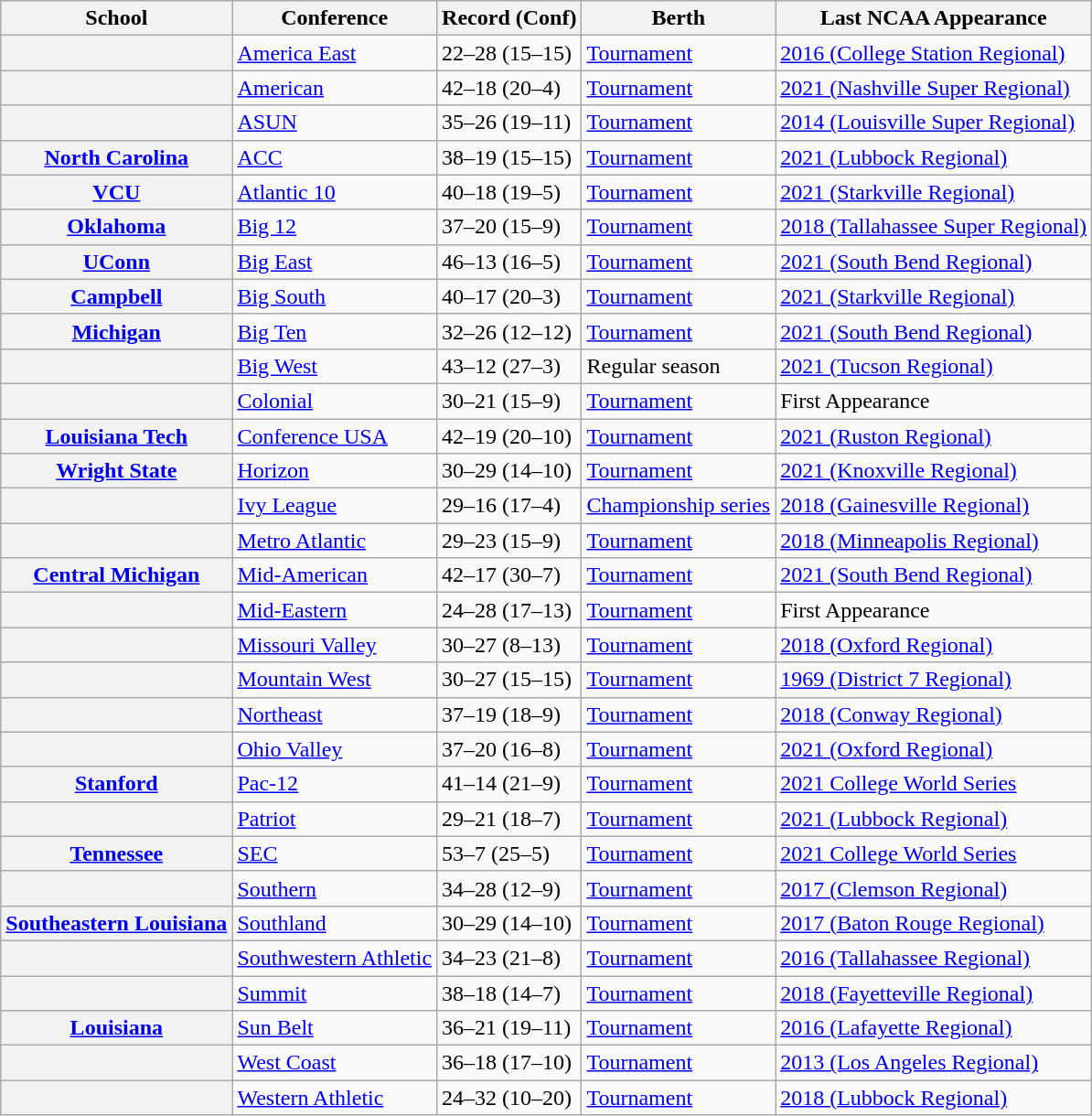<table class="wikitable sortable plainrowheaders">
<tr>
<th scope="col">School</th>
<th scope="col">Conference</th>
<th scope="col">Record (Conf)</th>
<th scope="col">Berth</th>
<th scope="col">Last NCAA Appearance</th>
</tr>
<tr>
<th scope="row"></th>
<td><a href='#'>America East</a></td>
<td>22–28 (15–15)</td>
<td><a href='#'>Tournament</a></td>
<td><a href='#'>2016 (College Station Regional)</a></td>
</tr>
<tr>
<th scope="row"></th>
<td><a href='#'>American</a></td>
<td>42–18 (20–4)</td>
<td><a href='#'>Tournament</a></td>
<td><a href='#'>2021 (Nashville Super Regional)</a></td>
</tr>
<tr>
<th scope="row"></th>
<td><a href='#'>ASUN</a></td>
<td>35–26 (19–11)</td>
<td><a href='#'>Tournament</a></td>
<td><a href='#'>2014 (Louisville Super Regional)</a></td>
</tr>
<tr>
<th scope="row"><a href='#'>North Carolina</a></th>
<td><a href='#'>ACC</a></td>
<td>38–19 (15–15)</td>
<td><a href='#'>Tournament</a></td>
<td><a href='#'>2021 (Lubbock Regional)</a></td>
</tr>
<tr>
<th scope="row"><a href='#'>VCU</a></th>
<td><a href='#'>Atlantic 10</a></td>
<td>40–18 (19–5)</td>
<td><a href='#'>Tournament</a></td>
<td><a href='#'>2021 (Starkville Regional)</a></td>
</tr>
<tr>
<th scope="row"><a href='#'>Oklahoma</a></th>
<td><a href='#'>Big 12</a></td>
<td>37–20 (15–9)</td>
<td><a href='#'>Tournament</a></td>
<td><a href='#'>2018 (Tallahassee Super Regional)</a></td>
</tr>
<tr>
<th scope="row"><a href='#'>UConn</a></th>
<td><a href='#'>Big East</a></td>
<td>46–13 (16–5)</td>
<td><a href='#'>Tournament</a></td>
<td><a href='#'>2021 (South Bend Regional)</a></td>
</tr>
<tr>
<th scope="row"><a href='#'>Campbell</a></th>
<td><a href='#'>Big South</a></td>
<td>40–17 (20–3)</td>
<td><a href='#'>Tournament</a></td>
<td><a href='#'>2021 (Starkville Regional)</a></td>
</tr>
<tr>
<th scope="row"><a href='#'>Michigan</a></th>
<td><a href='#'>Big Ten</a></td>
<td>32–26 (12–12)</td>
<td><a href='#'>Tournament</a></td>
<td><a href='#'>2021 (South Bend Regional)</a></td>
</tr>
<tr>
<th scope="row"></th>
<td><a href='#'>Big West</a></td>
<td>43–12 (27–3)</td>
<td>Regular season</td>
<td><a href='#'>2021 (Tucson Regional)</a></td>
</tr>
<tr>
<th scope="row"></th>
<td><a href='#'>Colonial</a></td>
<td>30–21 (15–9)</td>
<td><a href='#'>Tournament</a></td>
<td>First Appearance</td>
</tr>
<tr>
<th scope="row"><a href='#'>Louisiana Tech</a></th>
<td><a href='#'>Conference USA</a></td>
<td>42–19 (20–10)</td>
<td><a href='#'>Tournament</a></td>
<td><a href='#'>2021 (Ruston Regional)</a></td>
</tr>
<tr>
<th scope="row"><a href='#'>Wright State</a></th>
<td><a href='#'>Horizon</a></td>
<td>30–29 (14–10)</td>
<td><a href='#'>Tournament</a></td>
<td><a href='#'>2021 (Knoxville Regional)</a></td>
</tr>
<tr>
<th scope="row"></th>
<td><a href='#'>Ivy League</a></td>
<td>29–16 (17–4)</td>
<td><a href='#'>Championship series</a></td>
<td><a href='#'>2018 (Gainesville Regional)</a></td>
</tr>
<tr>
<th scope="row"></th>
<td><a href='#'>Metro Atlantic</a></td>
<td>29–23 (15–9)</td>
<td><a href='#'>Tournament</a></td>
<td><a href='#'>2018 (Minneapolis Regional)</a></td>
</tr>
<tr>
<th scope="row"><a href='#'>Central Michigan</a></th>
<td><a href='#'>Mid-American</a></td>
<td>42–17 (30–7)</td>
<td><a href='#'>Tournament</a></td>
<td><a href='#'>2021 (South Bend Regional)</a></td>
</tr>
<tr>
<th scope="row"></th>
<td><a href='#'>Mid-Eastern</a></td>
<td>24–28 (17–13)</td>
<td><a href='#'>Tournament</a></td>
<td>First Appearance</td>
</tr>
<tr>
<th scope="row"></th>
<td><a href='#'>Missouri Valley</a></td>
<td>30–27 (8–13)</td>
<td><a href='#'>Tournament</a></td>
<td><a href='#'>2018 (Oxford Regional)</a></td>
</tr>
<tr>
<th scope="row"></th>
<td><a href='#'>Mountain West</a></td>
<td>30–27 (15–15)</td>
<td><a href='#'>Tournament</a></td>
<td><a href='#'>1969 (District 7 Regional)</a></td>
</tr>
<tr>
<th scope="row"></th>
<td><a href='#'>Northeast</a></td>
<td>37–19 (18–9)</td>
<td><a href='#'>Tournament</a></td>
<td><a href='#'>2018 (Conway Regional)</a></td>
</tr>
<tr>
<th scope="row"></th>
<td><a href='#'>Ohio Valley</a></td>
<td>37–20 (16–8)</td>
<td><a href='#'>Tournament</a></td>
<td><a href='#'>2021 (Oxford Regional)</a></td>
</tr>
<tr>
<th scope="row"><a href='#'>Stanford</a></th>
<td><a href='#'>Pac-12</a></td>
<td>41–14 (21–9)</td>
<td><a href='#'>Tournament</a></td>
<td><a href='#'>2021 College World Series</a></td>
</tr>
<tr>
<th scope="row"></th>
<td><a href='#'>Patriot</a></td>
<td>29–21 (18–7)</td>
<td><a href='#'>Tournament</a></td>
<td><a href='#'>2021 (Lubbock Regional)</a></td>
</tr>
<tr>
<th scope="row"><a href='#'>Tennessee</a></th>
<td><a href='#'>SEC</a></td>
<td>53–7 (25–5)</td>
<td><a href='#'>Tournament</a></td>
<td><a href='#'>2021 College World Series</a></td>
</tr>
<tr>
<th scope="row"></th>
<td><a href='#'>Southern</a></td>
<td>34–28 (12–9)</td>
<td><a href='#'>Tournament</a></td>
<td><a href='#'>2017 (Clemson Regional)</a></td>
</tr>
<tr>
<th scope="row"><a href='#'>Southeastern Louisiana</a></th>
<td><a href='#'>Southland</a></td>
<td>30–29 (14–10)</td>
<td><a href='#'>Tournament</a></td>
<td><a href='#'>2017 (Baton Rouge Regional)</a></td>
</tr>
<tr>
<th scope="row"></th>
<td><a href='#'>Southwestern Athletic</a></td>
<td>34–23 (21–8)</td>
<td><a href='#'>Tournament</a></td>
<td><a href='#'>2016 (Tallahassee Regional)</a></td>
</tr>
<tr>
<th scope="row"></th>
<td><a href='#'>Summit</a></td>
<td>38–18 (14–7)</td>
<td><a href='#'>Tournament</a></td>
<td><a href='#'>2018 (Fayetteville Regional)</a></td>
</tr>
<tr>
<th scope="row"><a href='#'>Louisiana</a></th>
<td><a href='#'>Sun Belt</a></td>
<td>36–21 (19–11)</td>
<td><a href='#'>Tournament</a></td>
<td><a href='#'>2016 (Lafayette Regional)</a></td>
</tr>
<tr>
<th scope="row"></th>
<td><a href='#'>West Coast</a></td>
<td>36–18 (17–10)</td>
<td><a href='#'>Tournament</a></td>
<td><a href='#'>2013 (Los Angeles Regional)</a></td>
</tr>
<tr>
<th scope="row"></th>
<td><a href='#'>Western Athletic</a></td>
<td>24–32 (10–20)</td>
<td><a href='#'>Tournament</a></td>
<td><a href='#'>2018 (Lubbock Regional)</a></td>
</tr>
</table>
